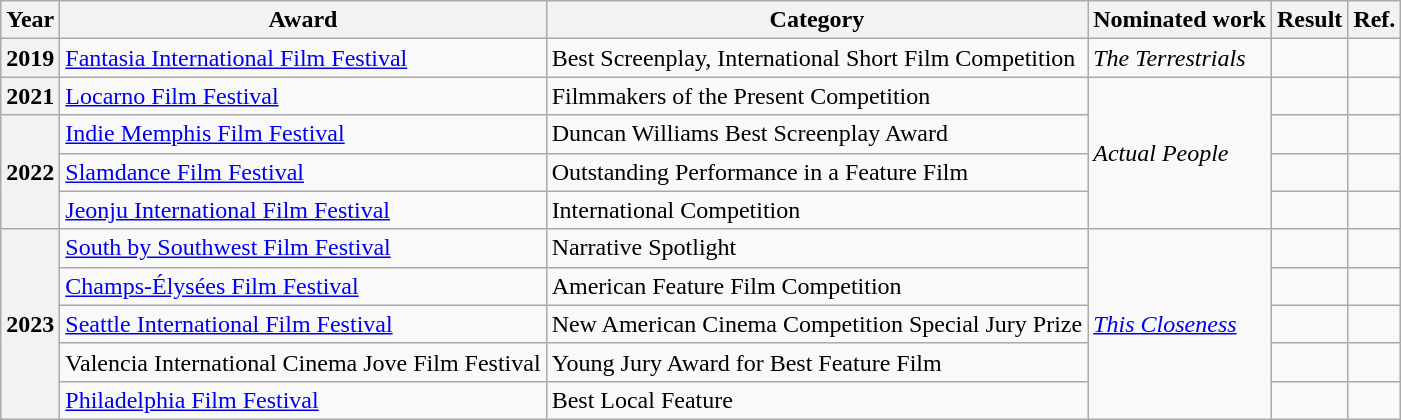<table class="wikitable sortable plainrowheaders">
<tr>
<th scope="col">Year</th>
<th scope="col">Award</th>
<th scope="col">Category</th>
<th scope="col">Nominated work</th>
<th scope="col">Result</th>
<th scope="col">Ref.</th>
</tr>
<tr>
<th scope="row">2019</th>
<td><a href='#'>Fantasia International Film Festival</a></td>
<td>Best Screenplay, International Short Film Competition</td>
<td><em>The Terrestrials</em></td>
<td></td>
<td align="center"></td>
</tr>
<tr>
<th scope="row">2021</th>
<td><a href='#'>Locarno Film Festival</a></td>
<td>Filmmakers of the Present Competition</td>
<td rowspan="4"><em>Actual People</em></td>
<td></td>
<td align="center"></td>
</tr>
<tr>
<th scope="row" rowspan="3">2022</th>
<td><a href='#'>Indie Memphis Film Festival</a></td>
<td>Duncan Williams Best Screenplay Award</td>
<td></td>
<td align="center"></td>
</tr>
<tr>
<td><a href='#'>Slamdance Film Festival</a></td>
<td>Outstanding Performance in a Feature Film</td>
<td></td>
<td align="center"></td>
</tr>
<tr>
<td><a href='#'>Jeonju International Film Festival</a></td>
<td>International Competition</td>
<td></td>
<td align="center"></td>
</tr>
<tr>
<th scope="row" rowspan="5">2023</th>
<td><a href='#'>South by Southwest Film Festival</a></td>
<td>Narrative Spotlight</td>
<td rowspan="5"><em><a href='#'>This Closeness</a></em></td>
<td></td>
<td align="center"></td>
</tr>
<tr>
<td><a href='#'>Champs-Élysées Film Festival</a></td>
<td>American Feature Film Competition</td>
<td></td>
<td align="center"></td>
</tr>
<tr>
<td><a href='#'>Seattle International Film Festival</a></td>
<td>New American Cinema Competition Special Jury Prize</td>
<td></td>
<td align="center"></td>
</tr>
<tr>
<td>Valencia International Cinema Jove Film Festival</td>
<td>Young Jury Award for Best Feature Film</td>
<td></td>
<td align="center"></td>
</tr>
<tr>
<td><a href='#'>Philadelphia Film Festival</a></td>
<td>Best Local Feature</td>
<td></td>
<td align="center"></td>
</tr>
</table>
